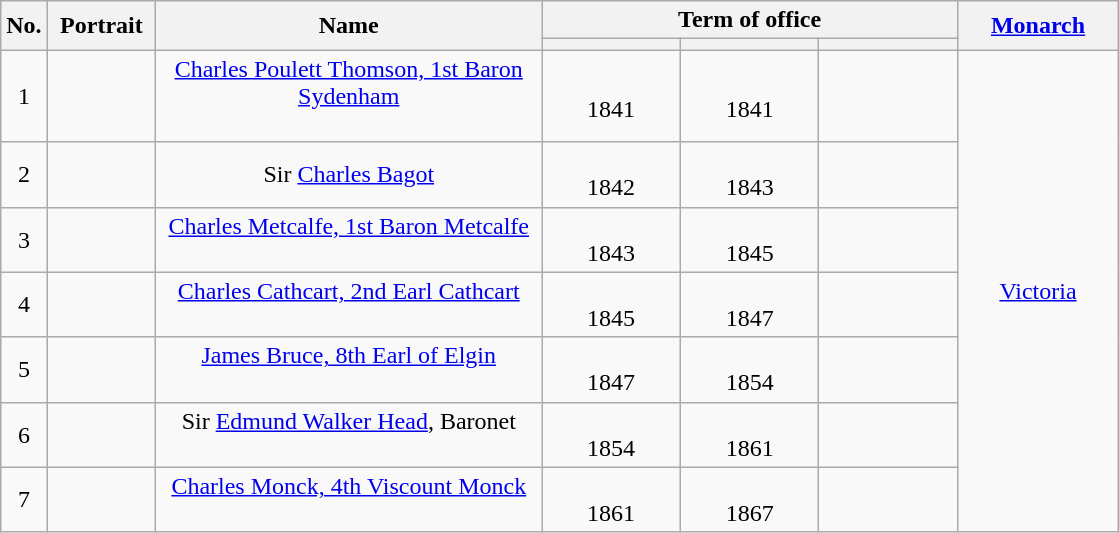<table class="wikitable sortable sticky-header-multi" style="text-align:center; border:1px #aaf solid;">
<tr>
<th rowspan="2">No.</th>
<th rowspan="2" width="65">Portrait</th>
<th rowspan="2" width="250">Name<br></th>
<th colspan="3">Term of office</th>
<th rowspan="2" width="100"><a href='#'>Monarch</a><br></th>
</tr>
<tr>
<th width="85"></th>
<th width="85"></th>
<th width="85"></th>
</tr>
<tr>
<td>1</td>
<td></td>
<td><a href='#'>Charles Poulett Thomson, 1st Baron Sydenham</a><br><br></td>
<td><br>1841</td>
<td><br>1841</td>
<td></td>
<td rowspan="7"><a href='#'>Victoria</a><br></td>
</tr>
<tr>
<td>2</td>
<td></td>
<td>Sir <a href='#'>Charles Bagot</a><br></td>
<td><br>1842</td>
<td><br>1843</td>
<td></td>
</tr>
<tr>
<td>3</td>
<td></td>
<td><a href='#'>Charles Metcalfe, 1st Baron Metcalfe</a><br><br></td>
<td><br>1843</td>
<td><br>1845</td>
<td></td>
</tr>
<tr>
<td>4</td>
<td></td>
<td><a href='#'>Charles Cathcart, 2nd Earl Cathcart</a><br><br></td>
<td><br>1845</td>
<td><br>1847</td>
<td></td>
</tr>
<tr>
<td>5</td>
<td></td>
<td><a href='#'>James Bruce, 8th Earl of Elgin</a><br><br></td>
<td><br>1847</td>
<td><br>1854</td>
<td></td>
</tr>
<tr>
<td>6</td>
<td></td>
<td>Sir <a href='#'>Edmund Walker Head</a>, Baronet<br><br></td>
<td><br>1854</td>
<td><br>1861</td>
<td></td>
</tr>
<tr>
<td>7</td>
<td></td>
<td><a href='#'>Charles Monck, 4th Viscount Monck</a><br><br></td>
<td><br>1861</td>
<td><br>1867</td>
<td></td>
</tr>
</table>
